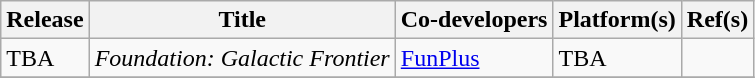<table class="wikitable">
<tr>
<th>Release</th>
<th>Title</th>
<th>Co-developers</th>
<th>Platform(s)</th>
<th>Ref(s)</th>
</tr>
<tr>
<td>TBA</td>
<td><em>Foundation: Galactic Frontier</em></td>
<td><a href='#'>FunPlus</a></td>
<td>TBA</td>
<td></td>
</tr>
<tr>
</tr>
</table>
